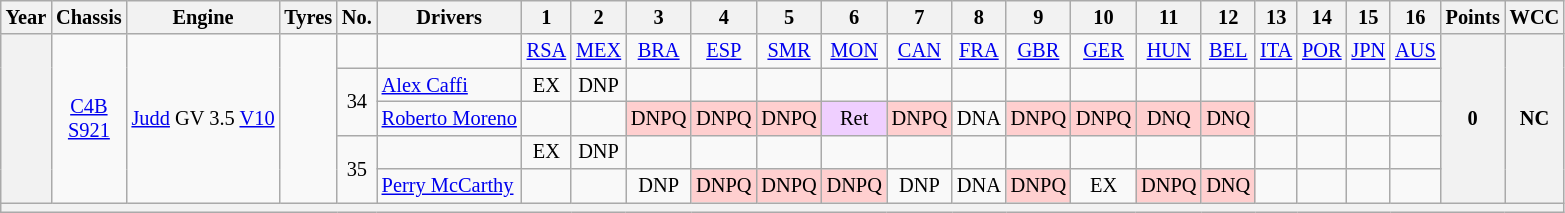<table class="wikitable" style="text-align:center; font-size:85%">
<tr>
<th>Year</th>
<th>Chassis</th>
<th>Engine</th>
<th>Tyres</th>
<th>No.</th>
<th>Drivers</th>
<th>1</th>
<th>2</th>
<th>3</th>
<th>4</th>
<th>5</th>
<th>6</th>
<th>7</th>
<th>8</th>
<th>9</th>
<th>10</th>
<th>11</th>
<th>12</th>
<th>13</th>
<th>14</th>
<th>15</th>
<th>16</th>
<th>Points</th>
<th>WCC</th>
</tr>
<tr>
<th rowspan="5"></th>
<td rowspan="5"><a href='#'>C4B</a><br><a href='#'>S921</a></td>
<td rowspan="5"><a href='#'>Judd</a> GV 3.5 <a href='#'>V10</a></td>
<td rowspan="5"></td>
<td></td>
<td></td>
<td><a href='#'>RSA</a></td>
<td><a href='#'>MEX</a></td>
<td><a href='#'>BRA</a></td>
<td><a href='#'>ESP</a></td>
<td><a href='#'>SMR</a></td>
<td><a href='#'>MON</a></td>
<td><a href='#'>CAN</a></td>
<td><a href='#'>FRA</a></td>
<td><a href='#'>GBR</a></td>
<td><a href='#'>GER</a></td>
<td><a href='#'>HUN</a></td>
<td><a href='#'>BEL</a></td>
<td><a href='#'>ITA</a></td>
<td><a href='#'>POR</a></td>
<td><a href='#'>JPN</a></td>
<td><a href='#'>AUS</a></td>
<th rowspan="5">0</th>
<th rowspan="5">NC</th>
</tr>
<tr>
<td rowspan="2">34</td>
<td align="left"> <a href='#'>Alex Caffi</a></td>
<td>EX</td>
<td>DNP</td>
<td></td>
<td></td>
<td></td>
<td></td>
<td></td>
<td></td>
<td></td>
<td></td>
<td></td>
<td></td>
<td></td>
<td></td>
<td></td>
<td></td>
</tr>
<tr>
<td align="left"> <a href='#'>Roberto Moreno</a></td>
<td></td>
<td></td>
<td style="background:#FFCFCF;">DNPQ</td>
<td style="background:#FFCFCF;">DNPQ</td>
<td style="background:#FFCFCF;">DNPQ</td>
<td style="background:#EFCFFF;">Ret</td>
<td style="background:#FFCFCF;">DNPQ</td>
<td>DNA</td>
<td style="background:#FFCFCF;">DNPQ</td>
<td style="background:#FFCFCF;">DNPQ</td>
<td style="background:#FFCFCF;">DNQ</td>
<td style="background:#FFCFCF;">DNQ</td>
<td></td>
<td></td>
<td></td>
<td></td>
</tr>
<tr>
<td rowspan="2">35</td>
<td align="left"></td>
<td>EX</td>
<td>DNP</td>
<td></td>
<td></td>
<td></td>
<td></td>
<td></td>
<td></td>
<td></td>
<td></td>
<td></td>
<td></td>
<td></td>
<td></td>
<td></td>
<td></td>
</tr>
<tr>
<td align="left"> <a href='#'>Perry McCarthy</a></td>
<td></td>
<td></td>
<td>DNP</td>
<td style="background:#FFCFCF;">DNPQ</td>
<td style="background:#FFCFCF;">DNPQ</td>
<td style="background:#FFCFCF;">DNPQ</td>
<td>DNP</td>
<td>DNA</td>
<td style="background:#FFCFCF;">DNPQ</td>
<td>EX</td>
<td style="background:#FFCFCF;">DNPQ</td>
<td style="background:#FFCFCF;">DNQ</td>
<td></td>
<td></td>
<td></td>
<td></td>
</tr>
<tr>
<th colspan="24"></th>
</tr>
</table>
